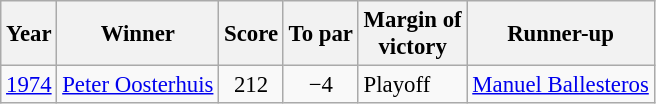<table class=wikitable style="font-size:95%;">
<tr>
<th>Year</th>
<th>Winner</th>
<th>Score</th>
<th>To par</th>
<th>Margin of<br>victory</th>
<th>Runner-up</th>
</tr>
<tr>
<td><a href='#'>1974</a></td>
<td> <a href='#'>Peter Oosterhuis</a></td>
<td align=center>212</td>
<td align=center>−4</td>
<td>Playoff</td>
<td> <a href='#'>Manuel Ballesteros</a></td>
</tr>
</table>
